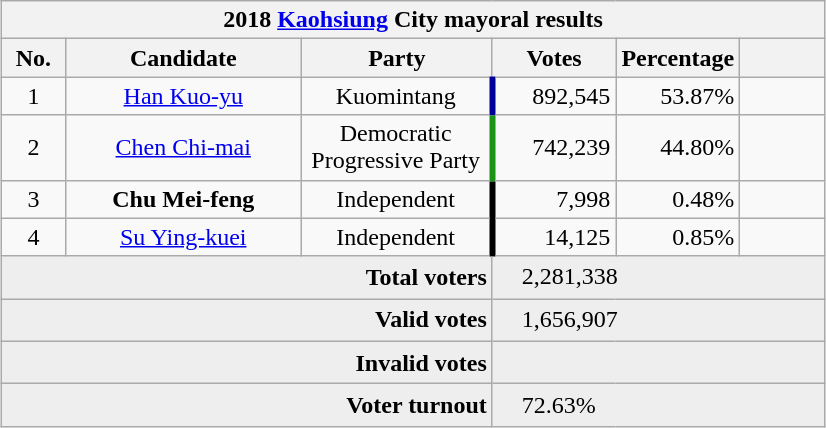<table class="wikitable collapsible" style="text-align:center;margin: 1em auto;">
<tr>
<th colspan="6">2018 <a href='#'>Kaohsiung</a> City mayoral results</th>
</tr>
<tr>
<th width=35>No.</th>
<th width=150>Candidate</th>
<th width=120>Party</th>
<th width=75>Votes</th>
<th width=75>Percentage</th>
<th width=49></th>
</tr>
<tr>
<td>1</td>
<td><a href='#'>Han Kuo-yu</a></td>
<td> Kuomintang</td>
<td style="border-left:4px solid #000099;" align="right">892,545</td>
<td align="right">53.87%</td>
<td align="center"></td>
</tr>
<tr>
<td>2</td>
<td><a href='#'>Chen Chi-mai</a></td>
<td>Democratic Progressive Party</td>
<td style="border-left:4px solid #1B9413;" align="right">742,239</td>
<td align="right">44.80%</td>
<td align="center"></td>
</tr>
<tr>
<td>3</td>
<td><strong>Chu Mei-feng</strong></td>
<td> Independent</td>
<td style="border-left:4px solid #000000;" align="right">7,998</td>
<td align="right">0.48%</td>
<td align="center"></td>
</tr>
<tr>
<td>4</td>
<td><a href='#'>Su Ying-kuei</a></td>
<td> Independent</td>
<td style="border-left:4px solid #000000;" align="right">14,125</td>
<td align="right">0.85%</td>
<td align="center"></td>
</tr>
<tr bgcolor=EEEEEE>
<td colspan="3" align="right"><strong>Total voters</strong></td>
<td colspan="3" align="left">　2,281,338</td>
</tr>
<tr bgcolor=EEEEEE>
<td colspan="3" align="right"><strong>Valid votes</strong></td>
<td colspan="3" align="left">　1,656,907</td>
</tr>
<tr bgcolor=EEEEEE>
<td colspan="3" align="right"><strong>Invalid votes</strong></td>
<td colspan="3" align="left">　</td>
</tr>
<tr bgcolor=EEEEEE>
<td colspan="3" align="right"><strong>Voter turnout</strong></td>
<td colspan="3" align="left">　72.63%</td>
</tr>
</table>
